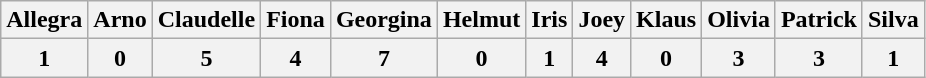<table class="wikitable">
<tr>
<th>Allegra</th>
<th>Arno</th>
<th>Claudelle</th>
<th>Fiona</th>
<th>Georgina</th>
<th>Helmut</th>
<th>Iris</th>
<th>Joey</th>
<th>Klaus</th>
<th>Olivia</th>
<th>Patrick</th>
<th>Silva</th>
</tr>
<tr>
<th>1</th>
<th>0</th>
<th>5</th>
<th>4</th>
<th>7</th>
<th>0</th>
<th>1</th>
<th>4</th>
<th>0</th>
<th>3</th>
<th>3</th>
<th>1</th>
</tr>
</table>
